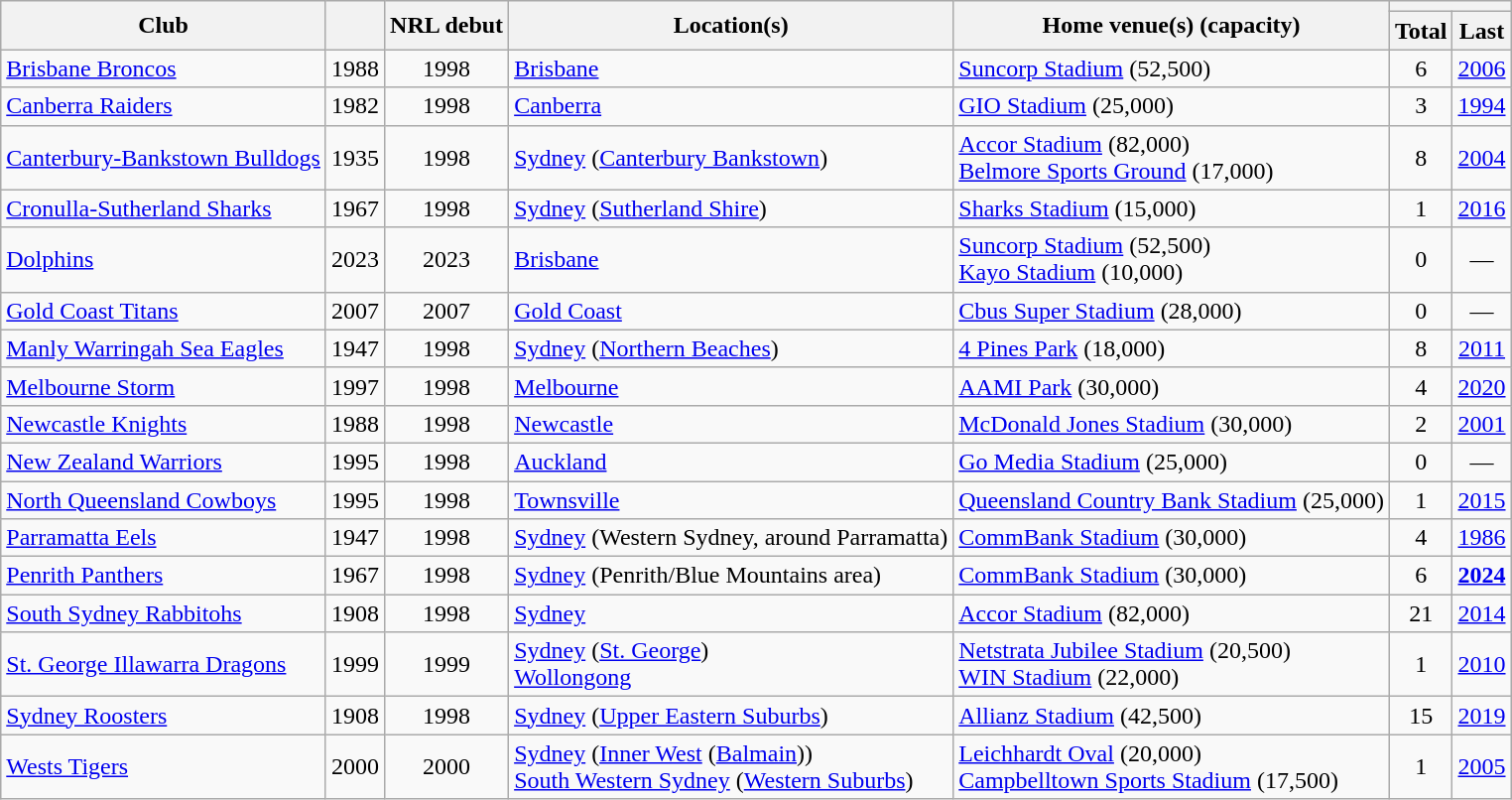<table class="wikitable sortable" style="text-align:center;">
<tr>
<th rowspan="2">Club</th>
<th rowspan="2"></th>
<th rowspan="2">NRL debut</th>
<th rowspan="2">Location(s)</th>
<th rowspan="2">Home venue(s) (capacity)</th>
<th colspan="2"></th>
</tr>
<tr>
<th>Total</th>
<th>Last</th>
</tr>
<tr style="text-align:centre">
<td style="text-align:left"> <a href='#'>Brisbane Broncos</a></td>
<td>1988</td>
<td>1998</td>
<td style="text-align:left"> <a href='#'>Brisbane</a></td>
<td style="text-align:left"><a href='#'>Suncorp Stadium</a> (52,500)</td>
<td>6</td>
<td><a href='#'>2006</a></td>
</tr>
<tr>
<td style="text-align:left"> <a href='#'>Canberra Raiders</a></td>
<td>1982</td>
<td>1998</td>
<td style="text-align:left"> <a href='#'>Canberra</a></td>
<td style="text-align:left"><a href='#'>GIO Stadium</a> (25,000)</td>
<td>3</td>
<td><a href='#'>1994</a></td>
</tr>
<tr>
<td style="text-align:left"> <a href='#'>Canterbury-Bankstown Bulldogs</a></td>
<td>1935</td>
<td>1998</td>
<td style="text-align:left"> <a href='#'>Sydney</a> (<a href='#'>Canterbury Bankstown</a>)</td>
<td style="text-align:left"><a href='#'>Accor Stadium</a> (82,000)<br><a href='#'>Belmore Sports Ground</a> (17,000)</td>
<td>8</td>
<td><a href='#'>2004</a></td>
</tr>
<tr>
<td style="text-align:left"> <a href='#'>Cronulla-Sutherland Sharks</a></td>
<td>1967</td>
<td>1998</td>
<td style="text-align:left"> <a href='#'>Sydney</a> (<a href='#'>Sutherland Shire</a>)</td>
<td style="text-align:left"><a href='#'>Sharks Stadium</a> (15,000)</td>
<td>1</td>
<td><a href='#'>2016</a></td>
</tr>
<tr>
<td style="text-align:left"> <a href='#'>Dolphins</a></td>
<td>2023</td>
<td>2023</td>
<td style="text-align:left"> <a href='#'>Brisbane</a></td>
<td style="text-align:left"><a href='#'>Suncorp Stadium</a> (52,500)<br><a href='#'>Kayo Stadium</a> (10,000)</td>
<td>0</td>
<td>—</td>
</tr>
<tr>
<td style="text-align:left"> <a href='#'>Gold Coast Titans</a></td>
<td>2007</td>
<td>2007</td>
<td style="text-align:left"> <a href='#'>Gold Coast</a></td>
<td style="text-align:left"><a href='#'>Cbus Super Stadium</a> (28,000)</td>
<td>0</td>
<td>—</td>
</tr>
<tr>
<td style="text-align:left"> <a href='#'>Manly Warringah Sea Eagles</a></td>
<td>1947</td>
<td>1998</td>
<td style="text-align:left"> <a href='#'>Sydney</a> (<a href='#'>Northern Beaches</a>)</td>
<td style="text-align:left"><a href='#'>4 Pines Park</a> (18,000)</td>
<td>8</td>
<td><a href='#'>2011</a></td>
</tr>
<tr>
<td style="text-align:left"> <a href='#'>Melbourne Storm</a></td>
<td>1997</td>
<td>1998</td>
<td style="text-align:left"> <a href='#'>Melbourne</a></td>
<td style="text-align:left"><a href='#'>AAMI Park</a> (30,000)</td>
<td>4</td>
<td><a href='#'>2020</a></td>
</tr>
<tr>
<td style="text-align:left"> <a href='#'>Newcastle Knights</a></td>
<td>1988</td>
<td>1998</td>
<td style="text-align:left"> <a href='#'>Newcastle</a></td>
<td style="text-align:left"><a href='#'>McDonald Jones Stadium</a> (30,000)</td>
<td>2</td>
<td><a href='#'>2001</a></td>
</tr>
<tr>
<td style="text-align:left"> <a href='#'>New Zealand Warriors</a></td>
<td>1995</td>
<td>1998</td>
<td style="text-align:left"> <a href='#'>Auckland</a></td>
<td style="text-align:left"><a href='#'>Go Media Stadium</a> (25,000)</td>
<td>0</td>
<td>—</td>
</tr>
<tr>
<td style="text-align:left"> <a href='#'>North Queensland Cowboys</a></td>
<td>1995</td>
<td>1998</td>
<td style="text-align:left"> <a href='#'>Townsville</a></td>
<td style="text-align:left"><a href='#'>Queensland Country Bank Stadium</a> (25,000)</td>
<td>1</td>
<td><a href='#'>2015</a></td>
</tr>
<tr>
<td style="text-align:left"> <a href='#'>Parramatta Eels</a></td>
<td>1947</td>
<td>1998</td>
<td style="text-align:left"> <a href='#'>Sydney</a> (Western Sydney, around Parramatta)</td>
<td style="text-align:left"><a href='#'>CommBank Stadium</a> (30,000)</td>
<td>4</td>
<td><a href='#'>1986</a></td>
</tr>
<tr>
<td style="text-align:left"> <a href='#'>Penrith Panthers</a></td>
<td>1967</td>
<td>1998</td>
<td style="text-align:left"> <a href='#'>Sydney</a> (Penrith/Blue Mountains area)</td>
<td style="text-align:left"><a href='#'>CommBank Stadium</a> (30,000)</td>
<td>6</td>
<td><strong><a href='#'>2024</a></strong></td>
</tr>
<tr>
<td style="text-align:left"> <a href='#'>South Sydney Rabbitohs</a></td>
<td>1908</td>
<td>1998</td>
<td style="text-align:left"> <a href='#'>Sydney</a></td>
<td style="text-align:left"><a href='#'>Accor Stadium</a> (82,000)</td>
<td>21</td>
<td><a href='#'>2014</a></td>
</tr>
<tr>
<td style="text-align:left"> <a href='#'>St. George Illawarra Dragons</a></td>
<td>1999</td>
<td>1999</td>
<td style="text-align:left"> <a href='#'>Sydney</a> (<a href='#'>St. George</a>)<br> <a href='#'>Wollongong</a></td>
<td style="text-align:left"><a href='#'>Netstrata Jubilee Stadium</a> (20,500)<br><a href='#'>WIN Stadium</a> (22,000)</td>
<td>1</td>
<td><a href='#'>2010</a></td>
</tr>
<tr>
<td style="text-align:left"> <a href='#'>Sydney Roosters</a></td>
<td>1908</td>
<td>1998</td>
<td style="text-align:left"> <a href='#'>Sydney</a> (<a href='#'>Upper Eastern Suburbs</a>)</td>
<td style="text-align:left"><a href='#'>Allianz Stadium</a> (42,500)</td>
<td>15</td>
<td><a href='#'>2019</a></td>
</tr>
<tr>
<td style="text-align:left"> <a href='#'>Wests Tigers</a></td>
<td>2000</td>
<td>2000</td>
<td style="text-align:left"> <a href='#'>Sydney</a> (<a href='#'>Inner West</a> (<a href='#'>Balmain</a>))<br> <a href='#'>South Western Sydney</a> (<a href='#'>Western Suburbs</a>)</td>
<td style="text-align:left"><a href='#'>Leichhardt Oval</a> (20,000)<br><a href='#'>Campbelltown Sports Stadium</a> (17,500)</td>
<td>1</td>
<td><a href='#'>2005</a></td>
</tr>
</table>
